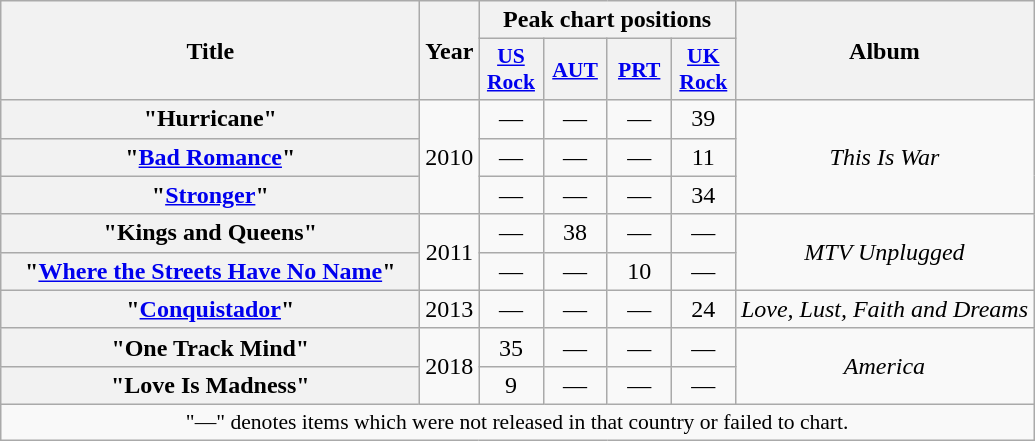<table class="wikitable plainrowheaders" style="text-align:center;" border="1">
<tr>
<th scope="col" rowspan="2" style="width:17em;">Title</th>
<th scope="col" rowspan="2">Year</th>
<th scope="col" colspan="4">Peak chart positions</th>
<th scope="col" rowspan="2">Album</th>
</tr>
<tr>
<th scope="col" style="width:2.5em;font-size:90%;"><a href='#'>US<br>Rock</a><br></th>
<th scope="col" style="width:2.5em;font-size:90%;"><a href='#'>AUT</a><br></th>
<th scope="col" style="width:2.5em;font-size:90%;"><a href='#'>PRT</a><br></th>
<th scope="col" style="width:2.5em;font-size:90%;"><a href='#'>UK<br>Rock</a><br></th>
</tr>
<tr>
<th scope="row">"Hurricane"</th>
<td rowspan="3">2010</td>
<td>—</td>
<td>—</td>
<td>—</td>
<td>39</td>
<td rowspan="3"><em>This Is War</em> </td>
</tr>
<tr>
<th scope="row">"<a href='#'>Bad Romance</a>"</th>
<td>—</td>
<td>—</td>
<td>—</td>
<td>11</td>
</tr>
<tr>
<th scope="row">"<a href='#'>Stronger</a>"</th>
<td>—</td>
<td>—</td>
<td>—</td>
<td>34</td>
</tr>
<tr>
<th scope="row">"Kings and Queens"</th>
<td rowspan="2">2011</td>
<td>—</td>
<td>38</td>
<td>—</td>
<td>—</td>
<td rowspan="2"><em>MTV Unplugged</em></td>
</tr>
<tr>
<th scope="row">"<a href='#'>Where the Streets Have No Name</a>"</th>
<td>—</td>
<td>—</td>
<td>10</td>
<td>—</td>
</tr>
<tr>
<th scope="row">"<a href='#'>Conquistador</a>"</th>
<td>2013</td>
<td>—</td>
<td>—</td>
<td>—</td>
<td>24</td>
<td><em>Love, Lust, Faith and Dreams</em></td>
</tr>
<tr>
<th scope="row">"One Track Mind"<br></th>
<td rowspan="2">2018</td>
<td>35</td>
<td>—</td>
<td>—</td>
<td>—</td>
<td rowspan="2"><em>America</em></td>
</tr>
<tr>
<th scope="row">"Love Is Madness"<br></th>
<td>9</td>
<td>—</td>
<td>—</td>
<td>—</td>
</tr>
<tr>
<td colspan="7" style="font-size:90%">"—" denotes items which were not released in that country or failed to chart.</td>
</tr>
</table>
